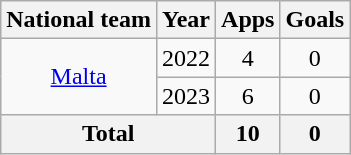<table class="wikitable" style="text-align: center;">
<tr>
<th>National team</th>
<th>Year</th>
<th>Apps</th>
<th>Goals</th>
</tr>
<tr>
<td rowspan="2"><a href='#'>Malta</a></td>
<td>2022</td>
<td>4</td>
<td>0</td>
</tr>
<tr>
<td>2023</td>
<td>6</td>
<td>0</td>
</tr>
<tr>
<th colspan="2">Total</th>
<th>10</th>
<th>0</th>
</tr>
</table>
